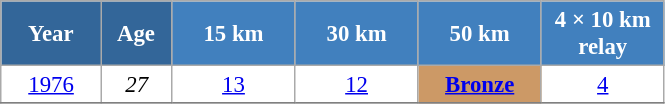<table class="wikitable" style="font-size:95%; text-align:center; border:grey solid 1px; border-collapse:collapse; background:#ffffff;">
<tr>
<th style="background-color:#369; color:white; width:60px;"> Year </th>
<th style="background-color:#369; color:white; width:40px;"> Age </th>
<th style="background-color:#4180be; color:white; width:75px;"> 15 km </th>
<th style="background-color:#4180be; color:white; width:75px;"> 30 km </th>
<th style="background-color:#4180be; color:white; width:75px;"> 50 km </th>
<th style="background-color:#4180be; color:white; width:75px;"> 4 × 10 km <br> relay </th>
</tr>
<tr>
<td><a href='#'>1976</a></td>
<td><em>27</em></td>
<td><a href='#'>13</a></td>
<td><a href='#'>12</a></td>
<td bgcolor="cc9966"><a href='#'><strong>Bronze</strong></a></td>
<td><a href='#'>4</a></td>
</tr>
<tr>
</tr>
</table>
